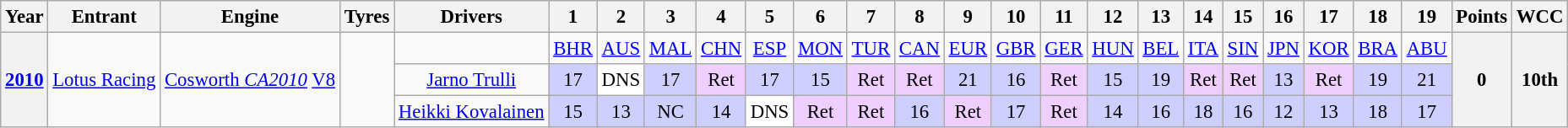<table class="wikitable" border="1" style="text-align:center; font-size:95%;">
<tr>
<th>Year</th>
<th>Entrant</th>
<th>Engine</th>
<th>Tyres</th>
<th>Drivers</th>
<th>1</th>
<th>2</th>
<th>3</th>
<th>4</th>
<th>5</th>
<th>6</th>
<th>7</th>
<th>8</th>
<th>9</th>
<th>10</th>
<th>11</th>
<th>12</th>
<th>13</th>
<th>14</th>
<th>15</th>
<th>16</th>
<th>17</th>
<th>18</th>
<th>19</th>
<th>Points</th>
<th>WCC</th>
</tr>
<tr>
<th rowspan="3"><a href='#'>2010</a></th>
<td rowspan="3"><a href='#'>Lotus Racing</a></td>
<td rowspan="3"><a href='#'>Cosworth <em>CA2010</em></a> <a href='#'>V8</a></td>
<td rowspan="3"></td>
<td></td>
<td><a href='#'>BHR</a></td>
<td><a href='#'>AUS</a></td>
<td><a href='#'>MAL</a></td>
<td><a href='#'>CHN</a></td>
<td><a href='#'>ESP</a></td>
<td><a href='#'>MON</a></td>
<td><a href='#'>TUR</a></td>
<td><a href='#'>CAN</a></td>
<td><a href='#'>EUR</a></td>
<td><a href='#'>GBR</a></td>
<td><a href='#'>GER</a></td>
<td><a href='#'>HUN</a></td>
<td><a href='#'>BEL</a></td>
<td><a href='#'>ITA</a></td>
<td><a href='#'>SIN</a></td>
<td><a href='#'>JPN</a></td>
<td><a href='#'>KOR</a></td>
<td><a href='#'>BRA</a></td>
<td><a href='#'>ABU</a></td>
<th rowspan="3">0</th>
<th rowspan="3">10th</th>
</tr>
<tr>
<td> <a href='#'>Jarno Trulli</a></td>
<td style="background:#cfcfff;">17</td>
<td style="background:#ffffff;">DNS</td>
<td style="background:#CFCFFF;">17</td>
<td style="background:#efcfff;">Ret</td>
<td style="background:#CFCFFF;">17</td>
<td style="background:#CFCFFF;">15</td>
<td style="background:#efcfff;">Ret</td>
<td style="background:#efcfff;">Ret</td>
<td style="background:#CFCFFF;">21</td>
<td style="background:#CFCFFF;">16</td>
<td style="background:#efcfff;">Ret</td>
<td style="background:#CFCFFF;">15</td>
<td style="background:#CFCFFF;">19</td>
<td style="background:#EFCFFF;">Ret</td>
<td style="background:#EFCFFF;">Ret</td>
<td style="background:#CFCFFF;">13</td>
<td style="background:#EFCFFF;">Ret</td>
<td style="background:#CFCFFF;">19</td>
<td style="background:#CFCFFF;">21</td>
</tr>
<tr>
<td> <a href='#'>Heikki Kovalainen</a></td>
<td style="background:#cfcfff;">15</td>
<td style="background:#cfcfff;">13</td>
<td style="background:#CFCFFF;">NC</td>
<td style="background:#CFCFFF;">14</td>
<td style="background:#ffffff;">DNS</td>
<td style="background:#efcfff;">Ret</td>
<td style="background:#efcfff;">Ret</td>
<td style="background:#CFCFFF;">16</td>
<td style="background:#efcfff;">Ret</td>
<td style="background:#CFCFFF;">17</td>
<td style="background:#efcfff;">Ret</td>
<td style="background:#CFCFFF;">14</td>
<td style="background:#CFCFFF;">16</td>
<td style="background:#CFCFFF;">18</td>
<td style="background:#CFCFFF;">16</td>
<td style="background:#CFCFFF;">12</td>
<td style="background:#CFCFFF;">13</td>
<td style="background:#CFCFFF;">18</td>
<td style="background:#CFCFFF;">17</td>
</tr>
</table>
